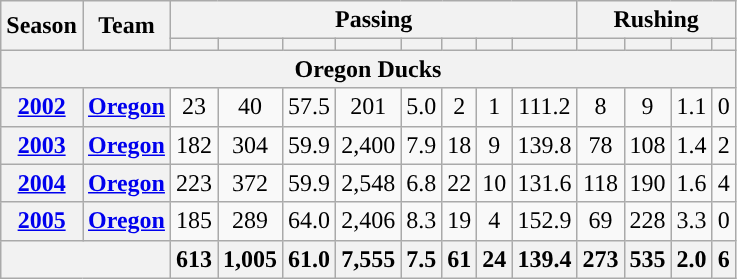<table class="wikitable" style="text-align:center;">
<tr>
<th rowspan="2">Season</th>
<th rowspan="2">Team</th>
<th colspan="8">Passing</th>
<th colspan="4">Rushing</th>
</tr>
<tr>
<th></th>
<th></th>
<th></th>
<th></th>
<th></th>
<th></th>
<th></th>
<th></th>
<th></th>
<th></th>
<th></th>
<th></th>
</tr>
<tr>
<th colspan="16">Oregon Ducks</th>
</tr>
<tr>
<th><a href='#'>2002</a></th>
<th><a href='#'>Oregon</a></th>
<td>23</td>
<td>40</td>
<td>57.5</td>
<td>201</td>
<td>5.0</td>
<td>2</td>
<td>1</td>
<td>111.2</td>
<td>8</td>
<td>9</td>
<td>1.1</td>
<td>0</td>
</tr>
<tr>
<th><a href='#'>2003</a></th>
<th><a href='#'>Oregon</a></th>
<td>182</td>
<td>304</td>
<td>59.9</td>
<td>2,400</td>
<td>7.9</td>
<td>18</td>
<td>9</td>
<td>139.8</td>
<td>78</td>
<td>108</td>
<td>1.4</td>
<td>2</td>
</tr>
<tr>
<th><a href='#'>2004</a></th>
<th><a href='#'>Oregon</a></th>
<td>223</td>
<td>372</td>
<td>59.9</td>
<td>2,548</td>
<td>6.8</td>
<td>22</td>
<td>10</td>
<td>131.6</td>
<td>118</td>
<td>190</td>
<td>1.6</td>
<td>4</td>
</tr>
<tr>
<th><a href='#'>2005</a></th>
<th><a href='#'>Oregon</a></th>
<td>185</td>
<td>289</td>
<td>64.0</td>
<td>2,406</td>
<td>8.3</td>
<td>19</td>
<td>4</td>
<td>152.9</td>
<td>69</td>
<td>228</td>
<td>3.3</td>
<td>0</td>
</tr>
<tr>
<th colspan="2"></th>
<th>613</th>
<th>1,005</th>
<th>61.0</th>
<th>7,555</th>
<th>7.5</th>
<th>61</th>
<th>24</th>
<th>139.4</th>
<th>273</th>
<th>535</th>
<th>2.0</th>
<th>6</th>
</tr>
</table>
